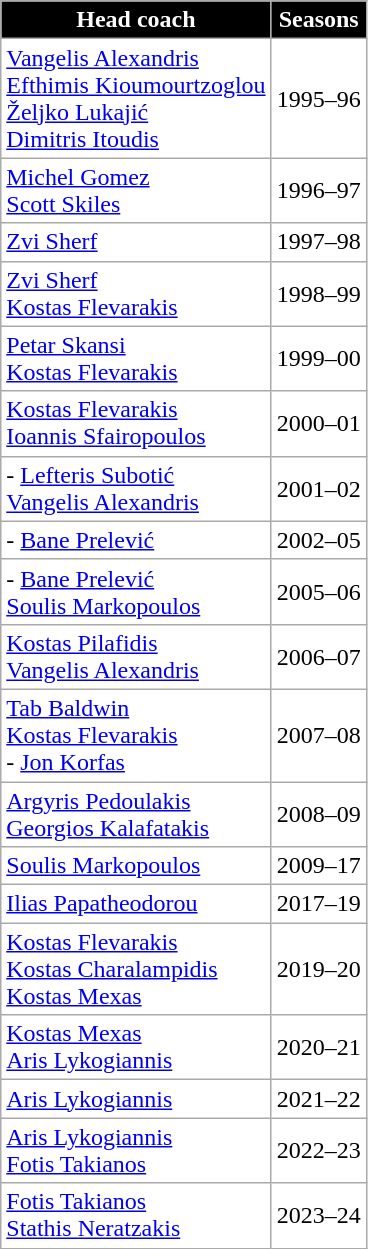<table class="wikitable" style="text-align: left; background:white; color:black">
<tr>
<th style="color:white; background:black;">Head coach</th>
<th style="color:white; background:black;">Seasons</th>
</tr>
<tr>
<td align=left> <a href='#'>Vangelis Alexandris</a><br> <a href='#'>Efthimis Kioumourtzoglou</a><br> <a href='#'>Željko Lukajić</a><br> <a href='#'>Dimitris Itoudis</a></td>
<td align=center>1995–96</td>
</tr>
<tr>
<td align=left> <a href='#'>Michel Gomez</a><br> <a href='#'>Scott Skiles</a></td>
<td align=center>1996–97</td>
</tr>
<tr>
<td align=left> <a href='#'>Zvi Sherf</a></td>
<td align=center>1997–98</td>
</tr>
<tr>
<td align=left> <a href='#'>Zvi Sherf</a><br> <a href='#'>Kostas Flevarakis</a></td>
<td align=center>1998–99</td>
</tr>
<tr>
<td align=left> <a href='#'>Petar Skansi</a><br> <a href='#'>Kostas Flevarakis</a></td>
<td align=center>1999–00</td>
</tr>
<tr>
<td align=left> <a href='#'>Kostas Flevarakis</a><br> <a href='#'>Ioannis Sfairopoulos</a></td>
<td align=center>2000–01</td>
</tr>
<tr>
<td align=left>- <a href='#'>Lefteris Subotić</a><br> <a href='#'>Vangelis Alexandris</a></td>
<td align=center>2001–02</td>
</tr>
<tr>
<td align=left>- <a href='#'>Bane Prelević</a></td>
<td align=center>2002–05</td>
</tr>
<tr>
<td align=left>- <a href='#'>Bane Prelević</a><br> <a href='#'>Soulis Markopoulos</a></td>
<td align=center>2005–06</td>
</tr>
<tr>
<td align=left> <a href='#'>Kostas Pilafidis</a><br> <a href='#'>Vangelis Alexandris</a></td>
<td align=center>2006–07</td>
</tr>
<tr>
<td align=left> <a href='#'>Tab Baldwin</a><br> <a href='#'>Kostas Flevarakis</a><br>- <a href='#'>Jon Korfas</a></td>
<td align=center>2007–08</td>
</tr>
<tr>
<td align=left> <a href='#'>Argyris Pedoulakis</a><br> <a href='#'>Georgios Kalafatakis</a></td>
<td align=center>2008–09</td>
</tr>
<tr>
<td align=left> <a href='#'>Soulis Markopoulos</a></td>
<td align=center>2009–17</td>
</tr>
<tr>
<td align=left> <a href='#'>Ilias Papatheodorou</a></td>
<td align=center>2017–19</td>
</tr>
<tr>
<td align=left> <a href='#'>Kostas Flevarakis</a> <br>  <a href='#'>Kostas Charalampidis</a><br> <a href='#'>Kostas Mexas</a></td>
<td align=center>2019–20</td>
</tr>
<tr>
<td align=left> <a href='#'>Kostas Mexas</a><br> <a href='#'>Aris Lykogiannis</a></td>
<td align=center>2020–21</td>
</tr>
<tr>
<td align=left> <a href='#'>Aris Lykogiannis</a></td>
<td align=center>2021–22</td>
</tr>
<tr>
<td align=left> <a href='#'>Aris Lykogiannis</a><br>  <a href='#'>Fotis Takianos</a></td>
<td align=center>2022–23</td>
</tr>
<tr>
<td align=left> <a href='#'>Fotis Takianos</a><br> <a href='#'>Stathis Neratzakis</a></td>
<td align=center>2023–24</td>
</tr>
</table>
